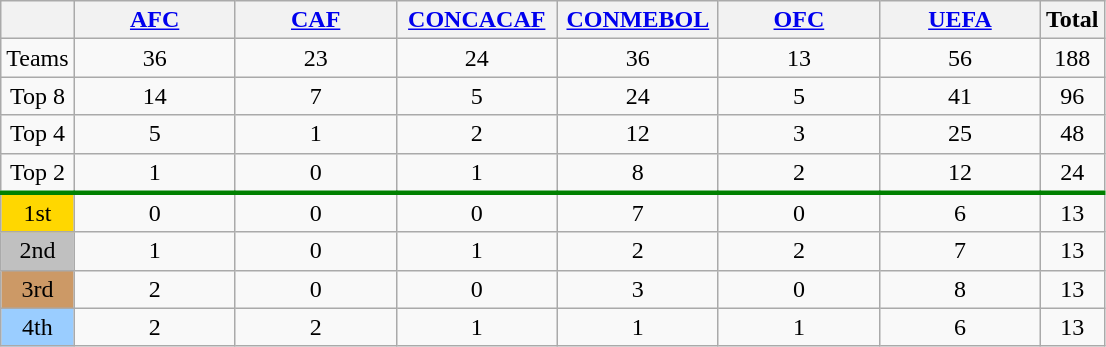<table class="wikitable" style="text-align:center">
<tr valign=top>
<th></th>
<th width=100><a href='#'>AFC</a></th>
<th width=100><a href='#'>CAF</a></th>
<th width=100><a href='#'>CONCACAF</a></th>
<th width=100><a href='#'>CONMEBOL</a></th>
<th width=100><a href='#'>OFC</a></th>
<th width=100><a href='#'>UEFA</a></th>
<th>Total</th>
</tr>
<tr>
<td>Teams</td>
<td>36</td>
<td>23</td>
<td>24</td>
<td>36</td>
<td>13</td>
<td>56</td>
<td>188</td>
</tr>
<tr>
<td>Top 8</td>
<td>14</td>
<td>7</td>
<td>5</td>
<td>24</td>
<td>5</td>
<td>41</td>
<td>96</td>
</tr>
<tr>
<td>Top 4</td>
<td>5</td>
<td>1</td>
<td>2</td>
<td>12</td>
<td>3</td>
<td>25</td>
<td>48</td>
</tr>
<tr>
<td>Top 2</td>
<td>1</td>
<td>0</td>
<td>1</td>
<td>8</td>
<td>2</td>
<td>12</td>
<td>24</td>
</tr>
<tr style="border-top:3px solid green">
<td bgcolor=gold>1st</td>
<td>0</td>
<td>0</td>
<td>0</td>
<td>7</td>
<td>0</td>
<td>6</td>
<td>13</td>
</tr>
<tr>
<td bgcolor=silver>2nd</td>
<td>1</td>
<td>0</td>
<td>1</td>
<td>2</td>
<td>2</td>
<td>7</td>
<td>13</td>
</tr>
<tr>
<td bgcolor=#cc9966>3rd</td>
<td>2</td>
<td>0</td>
<td>0</td>
<td>3</td>
<td>0</td>
<td>8</td>
<td>13</td>
</tr>
<tr>
<td bgcolor=#9acdff>4th</td>
<td>2</td>
<td>2</td>
<td>1</td>
<td>1</td>
<td>1</td>
<td>6</td>
<td>13</td>
</tr>
</table>
